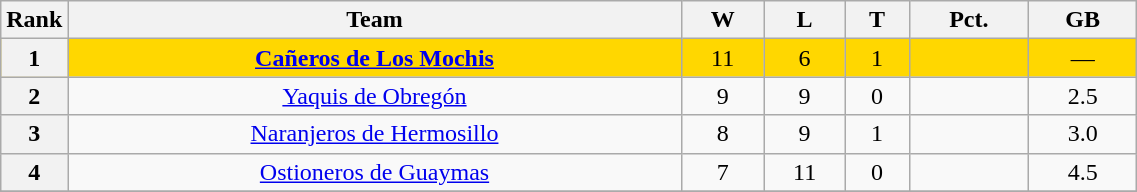<table class="wikitable plainrowheaders" width="60%" style="text-align:center;">
<tr>
<th scope="col" width="5%">Rank</th>
<th>Team</th>
<th>W</th>
<th>L</th>
<th>T</th>
<th>Pct.</th>
<th>GB</th>
</tr>
<tr style="background-color:gold;">
<th>1</th>
<td><strong><a href='#'>Cañeros de Los Mochis</a></strong></td>
<td>11</td>
<td>6</td>
<td>1</td>
<td></td>
<td>—</td>
</tr>
<tr>
<th>2</th>
<td><a href='#'>Yaquis de Obregón</a></td>
<td>9</td>
<td>9</td>
<td>0</td>
<td></td>
<td>2.5</td>
</tr>
<tr>
<th>3</th>
<td><a href='#'>Naranjeros de Hermosillo</a></td>
<td>8</td>
<td>9</td>
<td>1</td>
<td></td>
<td>3.0</td>
</tr>
<tr>
<th>4</th>
<td><a href='#'>Ostioneros de Guaymas</a></td>
<td>7</td>
<td>11</td>
<td>0</td>
<td></td>
<td>4.5</td>
</tr>
<tr>
</tr>
</table>
